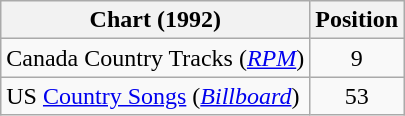<table class="wikitable sortable">
<tr>
<th scope="col">Chart (1992)</th>
<th scope="col">Position</th>
</tr>
<tr>
<td>Canada Country Tracks (<em><a href='#'>RPM</a></em>)</td>
<td align="center">9</td>
</tr>
<tr>
<td>US <a href='#'>Country Songs</a> (<em><a href='#'>Billboard</a></em>)</td>
<td align="center">53</td>
</tr>
</table>
